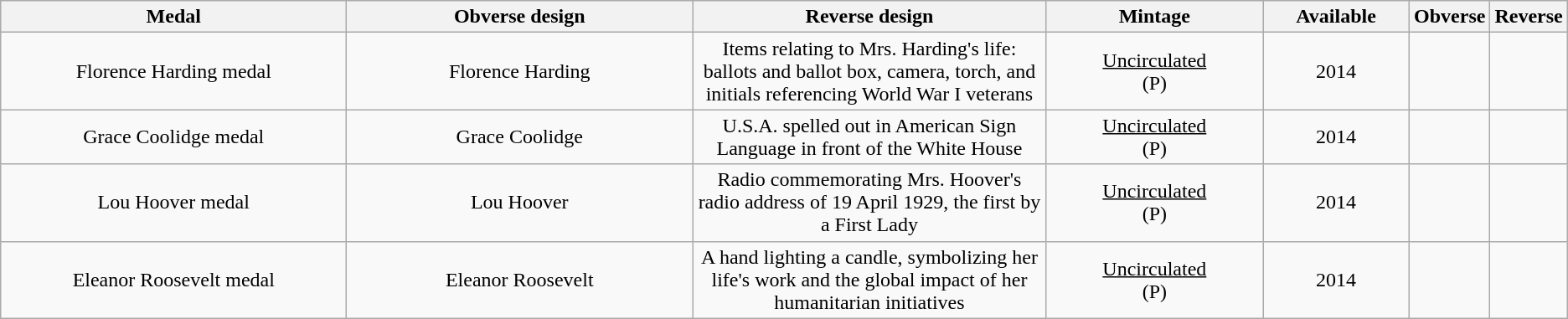<table class="wikitable">
<tr>
<th width="25%">Medal</th>
<th width="25%">Obverse design</th>
<th width="25%">Reverse design</th>
<th width="15%">Mintage</th>
<th width="10%">Available</th>
<th>Obverse</th>
<th>Reverse</th>
</tr>
<tr>
<td align="center">Florence Harding medal</td>
<td align="center">Florence Harding</td>
<td align="center">Items relating to Mrs. Harding's life: ballots and ballot box, camera, torch, and initials referencing World War I veterans</td>
<td align="center"><u>Uncirculated</u><br> (P)</td>
<td align="center">2014</td>
<td></td>
<td></td>
</tr>
<tr>
<td align="center">Grace Coolidge medal</td>
<td align="center">Grace Coolidge</td>
<td align="center">U.S.A. spelled out in American Sign Language in front of the White House</td>
<td align="center"><u>Uncirculated</u><br> (P)</td>
<td align="center">2014</td>
<td></td>
<td></td>
</tr>
<tr>
<td align="center">Lou Hoover medal</td>
<td align="center">Lou Hoover</td>
<td align="center">Radio commemorating Mrs. Hoover's radio address of 19 April 1929, the first by a First Lady</td>
<td align="center"><u>Uncirculated</u><br> (P)</td>
<td align="center">2014</td>
<td></td>
<td></td>
</tr>
<tr>
<td align="center">Eleanor Roosevelt medal</td>
<td align="center">Eleanor Roosevelt</td>
<td align="center">A hand lighting a candle, symbolizing her life's work and the global impact of her humanitarian initiatives</td>
<td align="center"><u>Uncirculated</u><br> (P)</td>
<td align="center">2014</td>
<td></td>
<td></td>
</tr>
</table>
